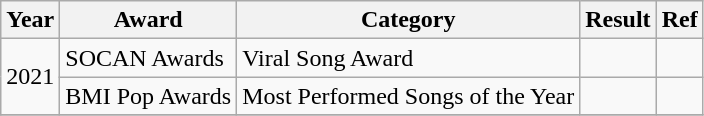<table class="wikitable">
<tr>
<th>Year</th>
<th>Award</th>
<th>Category</th>
<th>Result</th>
<th>Ref</th>
</tr>
<tr>
<td rowspan="2">2021</td>
<td>SOCAN Awards</td>
<td>Viral Song Award</td>
<td></td>
<td></td>
</tr>
<tr>
<td>BMI Pop Awards</td>
<td>Most Performed Songs of the Year</td>
<td></td>
<td></td>
</tr>
<tr>
</tr>
</table>
